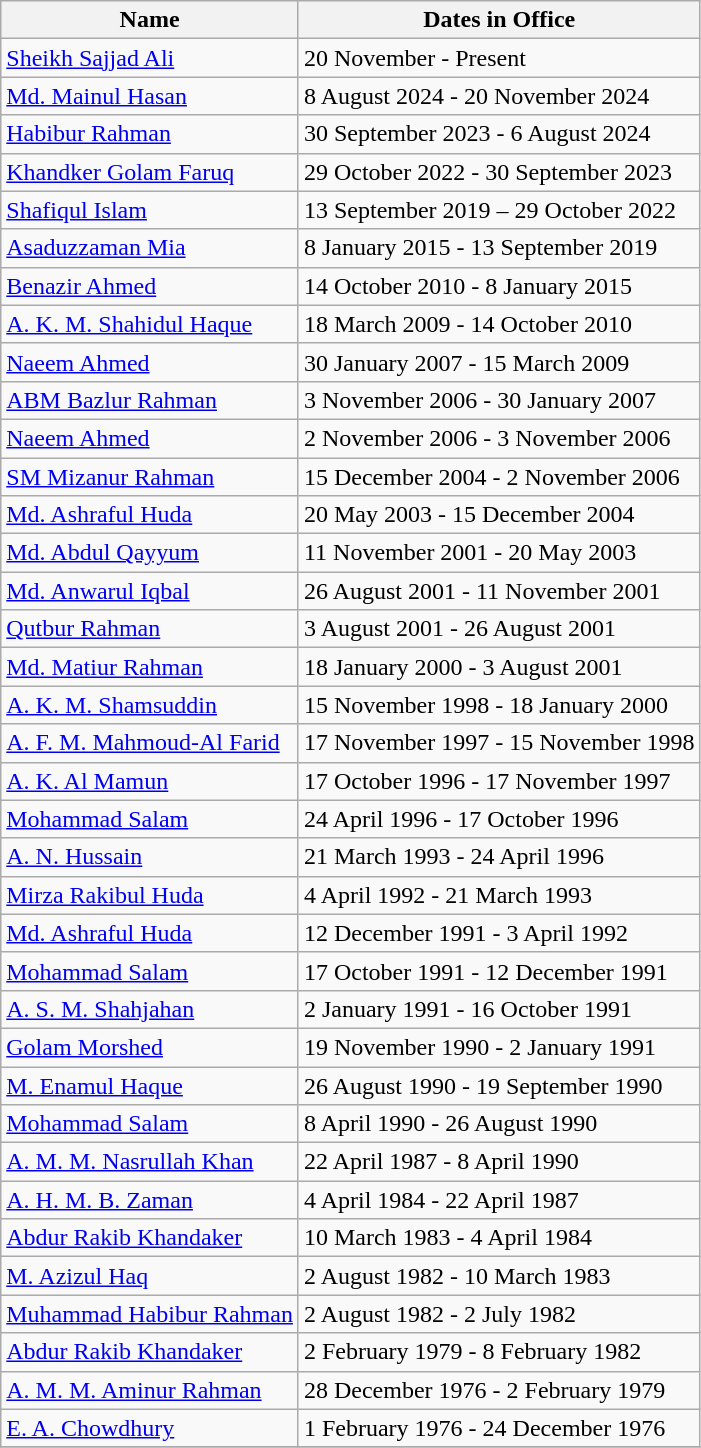<table class="wikitable sortable">
<tr>
<th>Name</th>
<th>Dates in Office</th>
</tr>
<tr>
<td><a href='#'>Sheikh Sajjad Ali</a></td>
<td>20 November - Present</td>
</tr>
<tr>
<td><a href='#'>Md. Mainul Hasan</a></td>
<td>8 August 2024 - 20 November 2024</td>
</tr>
<tr>
<td><a href='#'>Habibur Rahman</a></td>
<td>30 September 2023 - 6 August 2024</td>
</tr>
<tr>
<td><a href='#'>Khandker Golam Faruq</a></td>
<td>29 October 2022 - 30 September 2023</td>
</tr>
<tr>
<td><a href='#'>Shafiqul Islam</a></td>
<td>13 September 2019 – 29 October 2022</td>
</tr>
<tr>
<td><a href='#'>Asaduzzaman Mia</a></td>
<td>8 January 2015 -  13 September 2019</td>
</tr>
<tr>
<td><a href='#'>Benazir Ahmed</a></td>
<td>14 October 2010 - 8 January 2015</td>
</tr>
<tr>
<td><a href='#'>A. K. M. Shahidul Haque</a></td>
<td>18 March 2009 - 14 October 2010</td>
</tr>
<tr>
<td><a href='#'>Naeem Ahmed</a></td>
<td>30 January 2007 - 15 March 2009</td>
</tr>
<tr>
<td><a href='#'>ABM Bazlur Rahman</a></td>
<td>3 November 2006 - 30 January 2007</td>
</tr>
<tr>
<td><a href='#'>Naeem Ahmed</a></td>
<td>2 November 2006 - 3 November 2006</td>
</tr>
<tr>
<td><a href='#'>SM Mizanur Rahman</a></td>
<td>15 December 2004 - 2 November 2006</td>
</tr>
<tr>
<td><a href='#'>Md. Ashraful Huda</a></td>
<td>20 May 2003 - 15 December 2004</td>
</tr>
<tr>
<td><a href='#'>Md. Abdul Qayyum</a></td>
<td>11 November 2001 - 20 May 2003</td>
</tr>
<tr>
<td><a href='#'>Md. Anwarul Iqbal</a></td>
<td>26 August 2001 - 11 November 2001</td>
</tr>
<tr>
<td><a href='#'>Qutbur Rahman</a></td>
<td>3 August 2001 - 26 August 2001</td>
</tr>
<tr>
<td><a href='#'>Md. Matiur Rahman</a></td>
<td>18 January 2000 - 3 August 2001</td>
</tr>
<tr>
<td><a href='#'>A. K. M. Shamsuddin</a></td>
<td>15 November 1998 - 18 January 2000</td>
</tr>
<tr>
<td><a href='#'>A. F. M. Mahmoud-Al Farid</a></td>
<td>17 November 1997 - 15 November 1998</td>
</tr>
<tr>
<td><a href='#'>A. K. Al Mamun</a></td>
<td>17 October 1996 - 17 November 1997</td>
</tr>
<tr>
<td><a href='#'>Mohammad Salam</a></td>
<td>24 April 1996 - 17 October 1996</td>
</tr>
<tr>
<td><a href='#'>A. N. Hussain</a></td>
<td>21 March 1993 - 24 April 1996</td>
</tr>
<tr>
<td><a href='#'>Mirza Rakibul Huda</a></td>
<td>4 April 1992 - 21 March 1993</td>
</tr>
<tr>
<td><a href='#'>Md. Ashraful Huda</a></td>
<td>12 December 1991 - 3 April 1992</td>
</tr>
<tr>
<td><a href='#'>Mohammad Salam</a></td>
<td>17 October 1991 - 12 December 1991</td>
</tr>
<tr>
<td><a href='#'>A. S. M. Shahjahan</a></td>
<td>2 January 1991 - 16 October 1991</td>
</tr>
<tr>
<td><a href='#'>Golam Morshed</a></td>
<td>19 November 1990 - 2 January 1991</td>
</tr>
<tr>
<td><a href='#'>M. Enamul Haque</a></td>
<td>26 August 1990 - 19 September 1990</td>
</tr>
<tr>
<td><a href='#'>Mohammad Salam</a></td>
<td>8 April 1990 - 26 August 1990</td>
</tr>
<tr>
<td><a href='#'>A. M. M. Nasrullah Khan</a></td>
<td>22 April 1987 - 8 April 1990</td>
</tr>
<tr>
<td><a href='#'>A. H. M. B. Zaman</a></td>
<td>4 April 1984 - 22 April 1987</td>
</tr>
<tr>
<td><a href='#'>Abdur Rakib Khandaker</a></td>
<td>10 March 1983 - 4 April 1984</td>
</tr>
<tr>
<td><a href='#'>M. Azizul Haq</a></td>
<td>2 August 1982 - 10 March 1983</td>
</tr>
<tr>
<td><a href='#'>Muhammad Habibur Rahman</a></td>
<td>2 August 1982 - 2 July 1982</td>
</tr>
<tr>
<td><a href='#'>Abdur Rakib Khandaker</a></td>
<td>2 February 1979 - 8 February 1982</td>
</tr>
<tr>
<td><a href='#'>A. M. M. Aminur Rahman</a></td>
<td>28 December 1976 - 2 February 1979</td>
</tr>
<tr>
<td><a href='#'>E. A. Chowdhury</a></td>
<td>1 February 1976 - 24 December 1976</td>
</tr>
<tr>
</tr>
</table>
